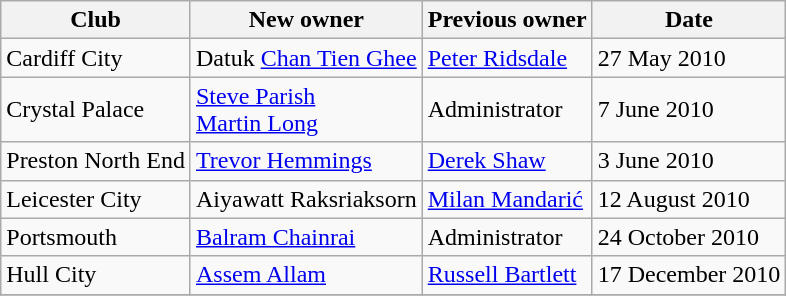<table class="wikitable">
<tr>
<th>Club</th>
<th>New owner</th>
<th>Previous owner</th>
<th>Date</th>
</tr>
<tr>
<td>Cardiff City</td>
<td>Datuk <a href='#'>Chan Tien Ghee</a></td>
<td><a href='#'>Peter Ridsdale</a></td>
<td>27 May 2010</td>
</tr>
<tr>
<td>Crystal Palace</td>
<td><a href='#'>Steve Parish</a><br><a href='#'>Martin Long</a></td>
<td>Administrator</td>
<td>7 June 2010</td>
</tr>
<tr>
<td>Preston North End</td>
<td><a href='#'>Trevor Hemmings</a></td>
<td><a href='#'>Derek Shaw</a></td>
<td>3 June 2010</td>
</tr>
<tr>
<td>Leicester City</td>
<td>Aiyawatt Raksriaksorn</td>
<td><a href='#'>Milan Mandarić</a></td>
<td>12 August 2010</td>
</tr>
<tr>
<td>Portsmouth</td>
<td><a href='#'>Balram Chainrai</a></td>
<td>Administrator</td>
<td>24 October 2010</td>
</tr>
<tr>
<td>Hull City</td>
<td><a href='#'>Assem Allam</a></td>
<td><a href='#'>Russell Bartlett</a></td>
<td>17 December 2010</td>
</tr>
<tr>
</tr>
</table>
